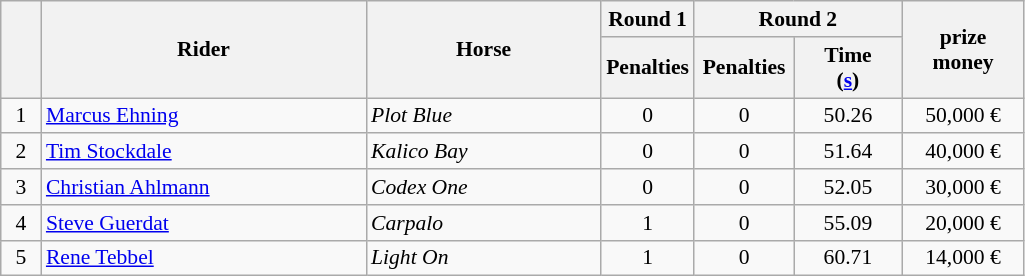<table class="wikitable" style="font-size: 90%">
<tr>
<th rowspan=2 width=20></th>
<th rowspan=2 width=210>Rider</th>
<th rowspan=2 width=150>Horse</th>
<th>Round 1</th>
<th colspan=2>Round 2</th>
<th rowspan=2 width=75>prize<br>money</th>
</tr>
<tr>
<th width=50>Penalties</th>
<th width=60>Penalties</th>
<th width=65>Time<br>(<a href='#'>s</a>)</th>
</tr>
<tr>
<td align=center>1</td>
<td> <a href='#'>Marcus Ehning</a></td>
<td><em>Plot Blue</em></td>
<td align=center>0</td>
<td align=center>0</td>
<td align=center>50.26</td>
<td align=center>50,000 €</td>
</tr>
<tr>
<td align=center>2</td>
<td> <a href='#'>Tim Stockdale</a></td>
<td><em>Kalico Bay</em></td>
<td align=center>0</td>
<td align=center>0</td>
<td align=center>51.64</td>
<td align=center>40,000 €</td>
</tr>
<tr>
<td align=center>3</td>
<td> <a href='#'>Christian Ahlmann</a></td>
<td><em>Codex One</em></td>
<td align=center>0</td>
<td align=center>0</td>
<td align=center>52.05</td>
<td align=center>30,000 €</td>
</tr>
<tr>
<td align=center>4</td>
<td> <a href='#'>Steve Guerdat</a></td>
<td><em>Carpalo</em></td>
<td align=center>1</td>
<td align=center>0</td>
<td align=center>55.09</td>
<td align=center>20,000 €</td>
</tr>
<tr>
<td align=center>5</td>
<td> <a href='#'>Rene Tebbel</a></td>
<td><em>Light On</em></td>
<td align=center>1</td>
<td align=center>0</td>
<td align=center>60.71</td>
<td align=center>14,000 €</td>
</tr>
</table>
